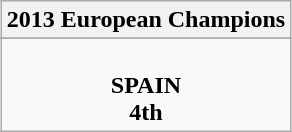<table class="wikitable" style="text-align: center; margin: 0 auto;">
<tr>
<th>2013 European Champions</th>
</tr>
<tr>
</tr>
<tr>
<td><br><strong>SPAIN</strong><br><strong>4th</strong></td>
</tr>
</table>
